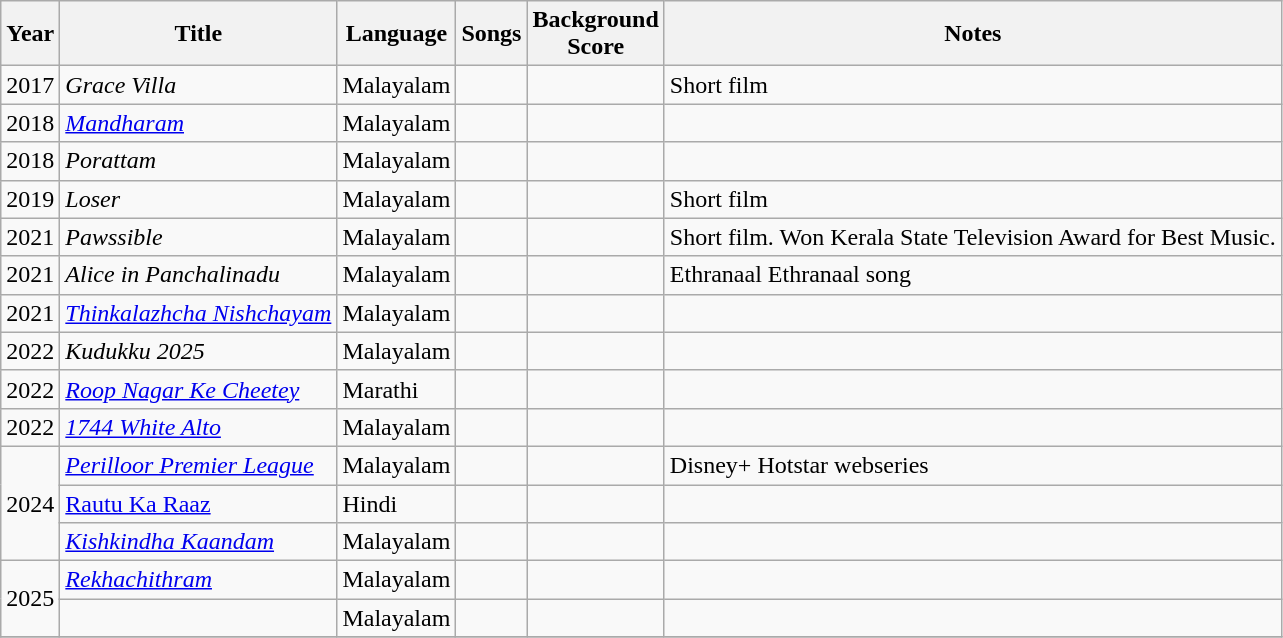<table class="wikitable">
<tr>
<th>Year</th>
<th>Title</th>
<th>Language</th>
<th>Songs</th>
<th>Background<br>Score</th>
<th>Notes</th>
</tr>
<tr>
<td>2017</td>
<td><em>Grace Villa</em></td>
<td>Malayalam</td>
<td></td>
<td></td>
<td>Short film</td>
</tr>
<tr>
<td>2018</td>
<td><em><a href='#'>Mandharam</a></em></td>
<td>Malayalam</td>
<td></td>
<td></td>
<td></td>
</tr>
<tr>
<td>2018</td>
<td><em>Porattam</em></td>
<td>Malayalam</td>
<td></td>
<td></td>
<td></td>
</tr>
<tr>
<td>2019</td>
<td><em>Loser</em></td>
<td>Malayalam</td>
<td></td>
<td></td>
<td>Short film</td>
</tr>
<tr>
<td>2021</td>
<td><em>Pawssible</em></td>
<td>Malayalam</td>
<td></td>
<td></td>
<td>Short film. Won Kerala State Television Award for Best Music.</td>
</tr>
<tr>
<td>2021</td>
<td><em>Alice in Panchalinadu</em></td>
<td>Malayalam</td>
<td></td>
<td></td>
<td> Ethranaal Ethranaal song</td>
</tr>
<tr>
<td>2021</td>
<td><em><a href='#'>Thinkalazhcha Nishchayam</a></em></td>
<td>Malayalam</td>
<td></td>
<td></td>
<td></td>
</tr>
<tr>
<td>2022</td>
<td><em>Kudukku 2025</em></td>
<td>Malayalam</td>
<td></td>
<td></td>
<td></td>
</tr>
<tr>
<td>2022</td>
<td><em><a href='#'>Roop Nagar Ke Cheetey</a></em></td>
<td>Marathi</td>
<td></td>
<td></td>
<td></td>
</tr>
<tr>
<td>2022</td>
<td><em><a href='#'>1744 White Alto</a></em></td>
<td>Malayalam</td>
<td></td>
<td></td>
<td></td>
</tr>
<tr>
<td rowspan="3">2024</td>
<td><em><a href='#'>Perilloor Premier League</a></em></td>
<td>Malayalam</td>
<td></td>
<td></td>
<td>Disney+ Hotstar webseries</td>
</tr>
<tr>
<td><a href='#'>Rautu Ka Raaz</a></td>
<td>Hindi</td>
<td></td>
<td></td>
<td></td>
</tr>
<tr>
<td><em><a href='#'>Kishkindha Kaandam</a></em></td>
<td>Malayalam</td>
<td></td>
<td></td>
<td></td>
</tr>
<tr>
<td rowspan=2>2025</td>
<td><em><a href='#'>Rekhachithram</a></em></td>
<td>Malayalam</td>
<td></td>
<td></td>
<td></td>
</tr>
<tr>
<td></td>
<td>Malayalam</td>
<td></td>
<td></td>
<td></td>
</tr>
<tr>
</tr>
</table>
